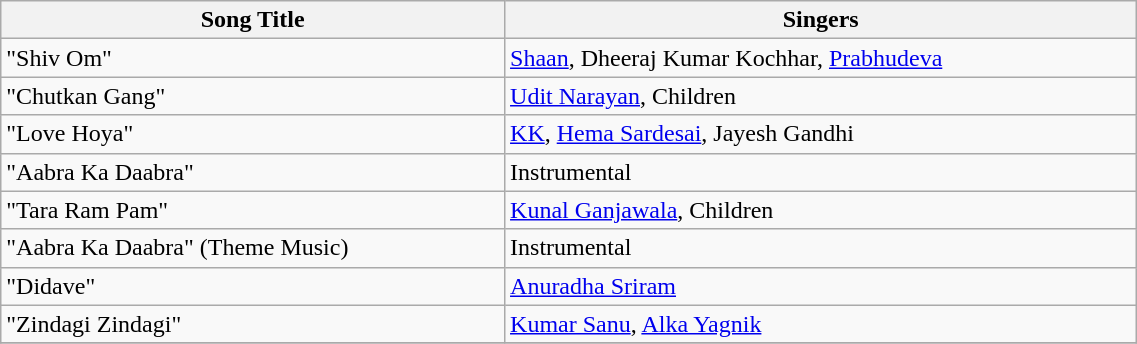<table class="wikitable" width="60%">
<tr>
<th>Song Title</th>
<th>Singers</th>
</tr>
<tr>
<td>"Shiv Om"</td>
<td><a href='#'>Shaan</a>, Dheeraj Kumar Kochhar, <a href='#'>Prabhudeva</a></td>
</tr>
<tr>
<td>"Chutkan Gang"</td>
<td><a href='#'>Udit Narayan</a>, Children</td>
</tr>
<tr>
<td>"Love Hoya"</td>
<td><a href='#'>KK</a>, <a href='#'>Hema Sardesai</a>, Jayesh Gandhi</td>
</tr>
<tr>
<td>"Aabra Ka Daabra"</td>
<td>Instrumental</td>
</tr>
<tr>
<td>"Tara Ram Pam"</td>
<td><a href='#'>Kunal Ganjawala</a>, Children</td>
</tr>
<tr>
<td>"Aabra Ka Daabra" (Theme Music)</td>
<td>Instrumental</td>
</tr>
<tr>
<td>"Didave"</td>
<td><a href='#'>Anuradha Sriram</a></td>
</tr>
<tr>
<td>"Zindagi Zindagi"</td>
<td><a href='#'>Kumar Sanu</a>, <a href='#'>Alka Yagnik</a></td>
</tr>
<tr>
</tr>
</table>
